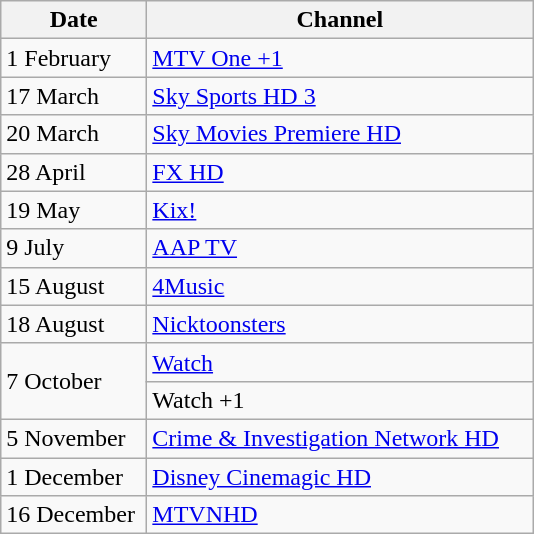<table class="wikitable">
<tr>
<th width=90>Date</th>
<th width=250>Channel</th>
</tr>
<tr>
<td>1 February</td>
<td><a href='#'>MTV One +1</a></td>
</tr>
<tr>
<td>17 March</td>
<td><a href='#'>Sky Sports HD 3</a></td>
</tr>
<tr>
<td>20 March</td>
<td><a href='#'>Sky Movies Premiere HD</a></td>
</tr>
<tr>
<td>28 April</td>
<td><a href='#'>FX HD</a></td>
</tr>
<tr>
<td>19 May</td>
<td><a href='#'>Kix!</a></td>
</tr>
<tr>
<td>9 July</td>
<td><a href='#'>AAP TV</a></td>
</tr>
<tr>
<td>15 August</td>
<td><a href='#'>4Music</a></td>
</tr>
<tr>
<td>18 August</td>
<td><a href='#'>Nicktoonsters</a></td>
</tr>
<tr>
<td rowspan=2>7 October</td>
<td><a href='#'>Watch</a></td>
</tr>
<tr>
<td>Watch +1</td>
</tr>
<tr>
<td>5 November</td>
<td><a href='#'>Crime & Investigation Network HD</a></td>
</tr>
<tr>
<td>1 December</td>
<td><a href='#'>Disney Cinemagic HD</a></td>
</tr>
<tr>
<td>16 December</td>
<td><a href='#'>MTVNHD</a></td>
</tr>
</table>
